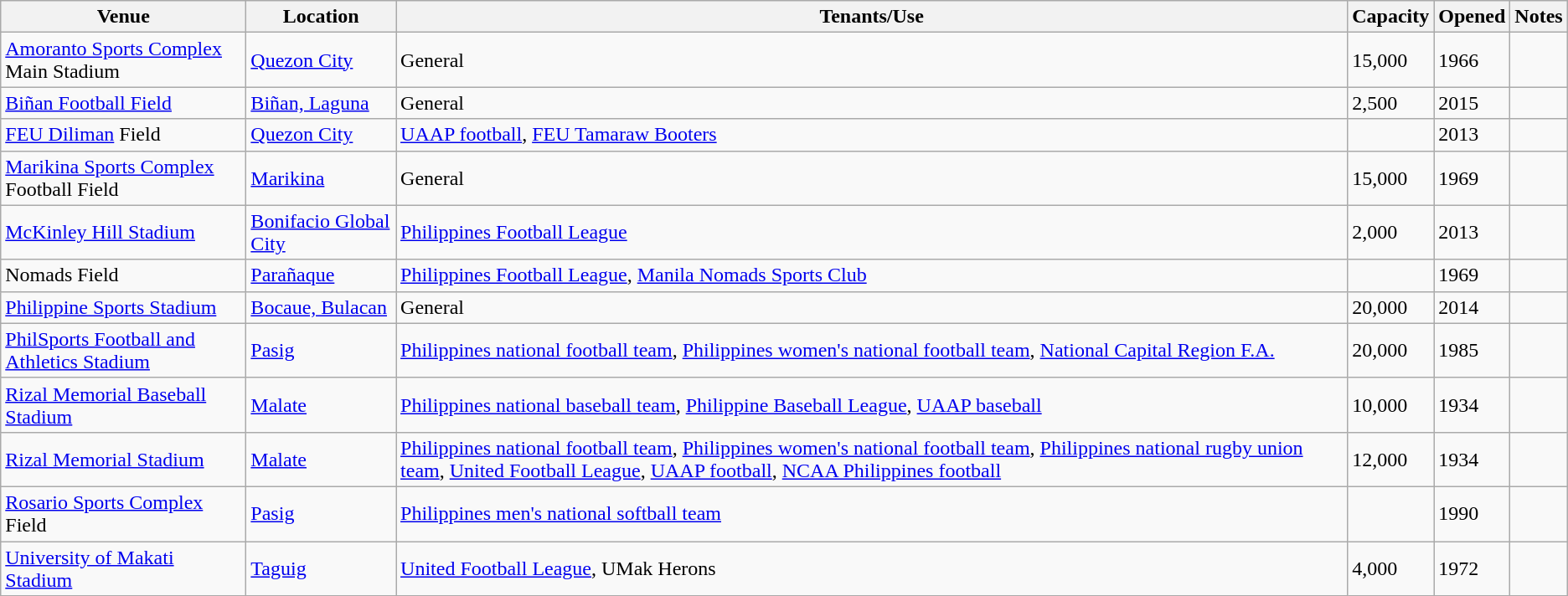<table class="wikitable sortable">
<tr>
<th>Venue</th>
<th>Location</th>
<th>Tenants/Use</th>
<th>Capacity</th>
<th>Opened</th>
<th>Notes</th>
</tr>
<tr>
<td><a href='#'>Amoranto Sports Complex</a> Main Stadium</td>
<td><a href='#'>Quezon City</a></td>
<td>General</td>
<td>15,000</td>
<td>1966</td>
<td></td>
</tr>
<tr>
<td><a href='#'>Biñan Football Field</a></td>
<td><a href='#'>Biñan, Laguna</a></td>
<td>General</td>
<td>2,500</td>
<td>2015</td>
<td></td>
</tr>
<tr>
<td><a href='#'>FEU Diliman</a> Field</td>
<td><a href='#'>Quezon City</a></td>
<td><a href='#'>UAAP football</a>, <a href='#'>FEU Tamaraw Booters</a></td>
<td></td>
<td>2013</td>
<td></td>
</tr>
<tr>
<td><a href='#'>Marikina Sports Complex</a> Football Field</td>
<td><a href='#'>Marikina</a></td>
<td>General</td>
<td>15,000</td>
<td>1969</td>
<td></td>
</tr>
<tr>
<td><a href='#'>McKinley Hill Stadium</a></td>
<td><a href='#'>Bonifacio Global City</a></td>
<td><a href='#'>Philippines Football League</a></td>
<td>2,000</td>
<td>2013</td>
<td></td>
</tr>
<tr>
<td>Nomads Field</td>
<td><a href='#'>Parañaque</a></td>
<td><a href='#'>Philippines Football League</a>, <a href='#'>Manila Nomads Sports Club</a></td>
<td></td>
<td>1969</td>
<td></td>
</tr>
<tr>
<td><a href='#'>Philippine Sports Stadium</a></td>
<td><a href='#'>Bocaue, Bulacan</a></td>
<td>General</td>
<td>20,000</td>
<td>2014</td>
<td></td>
</tr>
<tr>
<td><a href='#'>PhilSports Football and Athletics Stadium</a></td>
<td><a href='#'>Pasig</a></td>
<td><a href='#'>Philippines national football team</a>, <a href='#'>Philippines women's national football team</a>, <a href='#'>National Capital Region F.A.</a></td>
<td>20,000</td>
<td>1985</td>
<td></td>
</tr>
<tr>
<td><a href='#'>Rizal Memorial Baseball Stadium</a></td>
<td><a href='#'>Malate</a></td>
<td><a href='#'>Philippines national baseball team</a>, <a href='#'>Philippine Baseball League</a>, <a href='#'>UAAP baseball</a></td>
<td>10,000</td>
<td>1934</td>
<td></td>
</tr>
<tr>
<td><a href='#'>Rizal Memorial Stadium</a></td>
<td><a href='#'>Malate</a></td>
<td><a href='#'>Philippines national football team</a>, <a href='#'>Philippines women's national football team</a>, <a href='#'>Philippines national rugby union team</a>, <a href='#'>United Football League</a>, <a href='#'>UAAP football</a>, <a href='#'>NCAA Philippines football</a></td>
<td>12,000</td>
<td>1934</td>
<td></td>
</tr>
<tr>
<td><a href='#'>Rosario Sports Complex</a> Field</td>
<td><a href='#'>Pasig</a></td>
<td><a href='#'>Philippines men's national softball team</a></td>
<td></td>
<td>1990</td>
<td></td>
</tr>
<tr>
<td><a href='#'>University of Makati Stadium</a></td>
<td><a href='#'>Taguig</a></td>
<td><a href='#'>United Football League</a>, UMak Herons</td>
<td>4,000</td>
<td>1972</td>
<td></td>
</tr>
</table>
